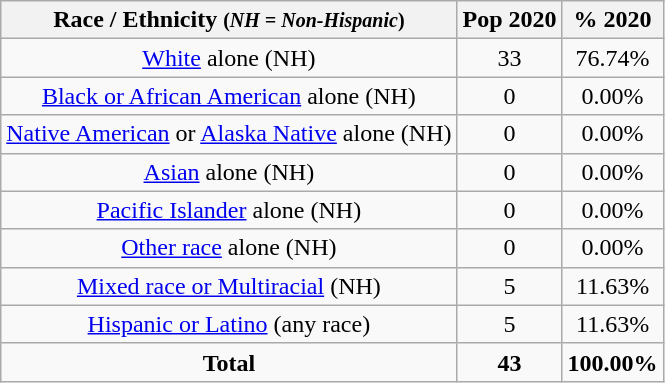<table class="wikitable" style="text-align:center;">
<tr>
<th>Race / Ethnicity <small>(<em>NH = Non-Hispanic</em>)</small></th>
<th>Pop 2020</th>
<th>% 2020</th>
</tr>
<tr>
<td><a href='#'>White</a> alone (NH)</td>
<td>33</td>
<td>76.74%</td>
</tr>
<tr>
<td><a href='#'>Black or African American</a> alone (NH)</td>
<td>0</td>
<td>0.00%</td>
</tr>
<tr>
<td><a href='#'>Native American</a> or <a href='#'>Alaska Native</a> alone (NH)</td>
<td>0</td>
<td>0.00%</td>
</tr>
<tr>
<td><a href='#'>Asian</a> alone (NH)</td>
<td>0</td>
<td>0.00%</td>
</tr>
<tr>
<td><a href='#'>Pacific Islander</a> alone (NH)</td>
<td>0</td>
<td>0.00%</td>
</tr>
<tr>
<td><a href='#'>Other race</a> alone (NH)</td>
<td>0</td>
<td>0.00%</td>
</tr>
<tr>
<td><a href='#'>Mixed race or Multiracial</a> (NH)</td>
<td>5</td>
<td>11.63%</td>
</tr>
<tr>
<td><a href='#'>Hispanic or Latino</a> (any race)</td>
<td>5</td>
<td>11.63%</td>
</tr>
<tr>
<td><strong>Total</strong></td>
<td><strong>43</strong></td>
<td><strong>100.00%</strong></td>
</tr>
</table>
